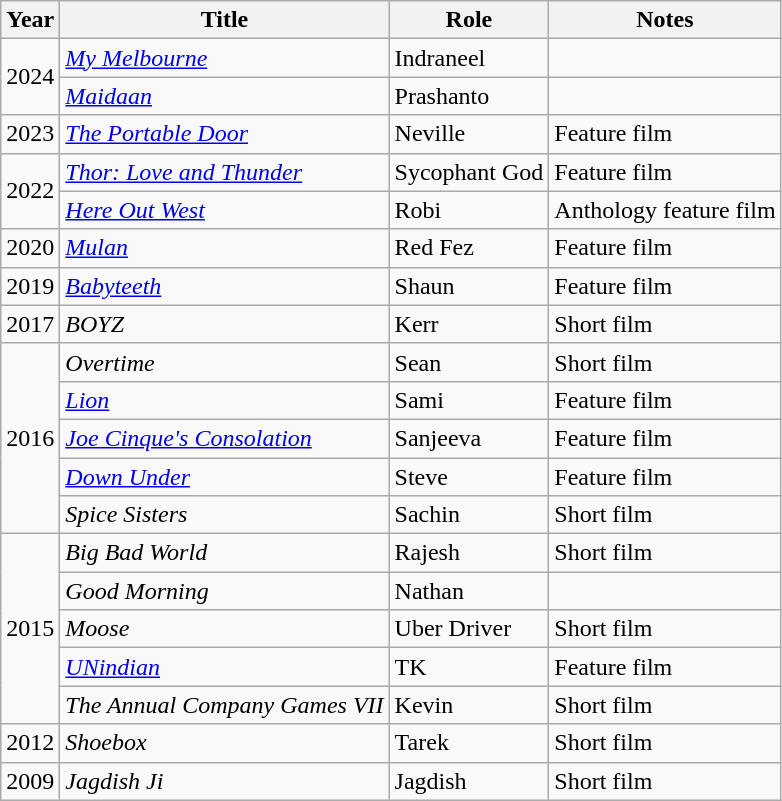<table class="wikitable sortable">
<tr>
<th>Year</th>
<th>Title</th>
<th>Role</th>
<th>Notes</th>
</tr>
<tr>
<td rowspan="2">2024</td>
<td><em><a href='#'>My Melbourne</a></em></td>
<td>Indraneel</td>
<td></td>
</tr>
<tr>
<td><em><a href='#'>Maidaan</a></em></td>
<td>Prashanto</td>
<td></td>
</tr>
<tr>
<td>2023</td>
<td><em><a href='#'>The Portable Door</a></em></td>
<td>Neville</td>
<td>Feature film</td>
</tr>
<tr>
<td rowspan="2">2022</td>
<td><em><a href='#'>Thor: Love and Thunder</a></em></td>
<td>Sycophant God</td>
<td>Feature film</td>
</tr>
<tr>
<td><em><a href='#'>Here Out West</a></em></td>
<td>Robi</td>
<td>Anthology feature film</td>
</tr>
<tr>
<td>2020</td>
<td><em><a href='#'>Mulan</a></em></td>
<td>Red Fez</td>
<td>Feature film</td>
</tr>
<tr>
<td>2019</td>
<td><em><a href='#'>Babyteeth</a></em></td>
<td>Shaun</td>
<td>Feature film</td>
</tr>
<tr>
<td>2017</td>
<td><em>BOYZ</em></td>
<td>Kerr</td>
<td>Short film</td>
</tr>
<tr>
<td rowspan="5">2016</td>
<td><em>Overtime</em></td>
<td>Sean</td>
<td>Short film</td>
</tr>
<tr>
<td><em><a href='#'>Lion</a></em></td>
<td>Sami</td>
<td>Feature film</td>
</tr>
<tr>
<td><em><a href='#'>Joe Cinque's Consolation</a></em></td>
<td>Sanjeeva</td>
<td>Feature film</td>
</tr>
<tr>
<td><em><a href='#'>Down Under</a></em></td>
<td>Steve</td>
<td>Feature film</td>
</tr>
<tr>
<td><em>Spice Sisters</em></td>
<td>Sachin</td>
<td>Short film</td>
</tr>
<tr>
<td rowspan="5">2015</td>
<td><em>Big Bad World</em></td>
<td>Rajesh</td>
<td>Short film</td>
</tr>
<tr>
<td><em>Good Morning</em></td>
<td>Nathan</td>
<td></td>
</tr>
<tr>
<td><em>Moose</em></td>
<td>Uber Driver</td>
<td>Short film</td>
</tr>
<tr>
<td><em><a href='#'>UNindian</a></em></td>
<td>TK</td>
<td>Feature film</td>
</tr>
<tr>
<td><em>The Annual Company Games VII</em></td>
<td>Kevin</td>
<td>Short film</td>
</tr>
<tr>
<td>2012</td>
<td><em>Shoebox</em></td>
<td>Tarek</td>
<td>Short film</td>
</tr>
<tr>
<td>2009</td>
<td><em>Jagdish Ji</em></td>
<td>Jagdish</td>
<td>Short film</td>
</tr>
</table>
